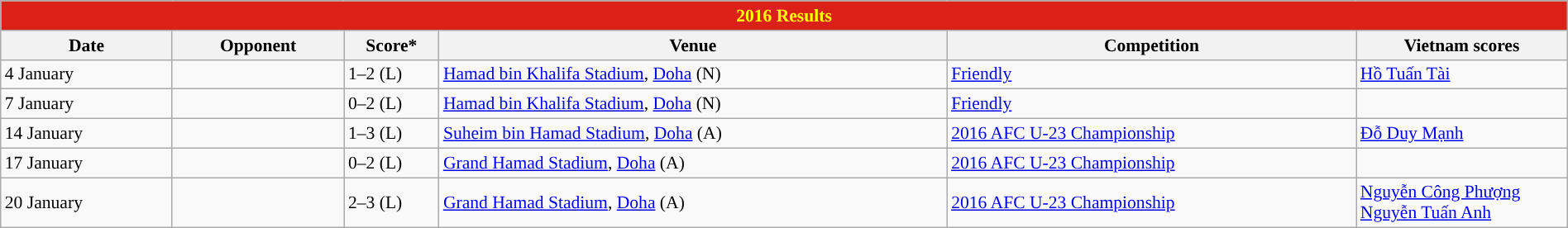<table class="wikitable" width=100% style="text-align:left;font-size:90%;">
<tr>
<th colspan=9 style="background: #DB2017; color: #FFFF00;">2016 Results</th>
</tr>
<tr>
<th width=80>Date</th>
<th width=80>Opponent</th>
<th width=20>Score*</th>
<th width=250>Venue</th>
<th width=200>Competition</th>
<th width=100>Vietnam scores</th>
</tr>
<tr>
<td>4 January</td>
<td></td>
<td>1–2 (L)</td>
<td><a href='#'>Hamad bin Khalifa Stadium</a>, <a href='#'>Doha</a> (N)</td>
<td><a href='#'>Friendly</a></td>
<td><a href='#'>Hồ Tuấn Tài</a> </td>
</tr>
<tr>
<td>7 January</td>
<td></td>
<td>0–2 (L)</td>
<td><a href='#'>Hamad bin Khalifa Stadium</a>, <a href='#'>Doha</a> (N)</td>
<td><a href='#'>Friendly</a></td>
<td></td>
</tr>
<tr>
<td>14 January</td>
<td></td>
<td>1–3 (L)</td>
<td><a href='#'>Suheim bin Hamad Stadium</a>, <a href='#'>Doha</a> (A)</td>
<td><a href='#'>2016 AFC U-23 Championship</a></td>
<td><a href='#'>Đỗ Duy Mạnh</a> </td>
</tr>
<tr>
<td>17 January</td>
<td></td>
<td>0–2 (L)</td>
<td><a href='#'>Grand Hamad Stadium</a>, <a href='#'>Doha</a> (A)</td>
<td><a href='#'>2016 AFC U-23 Championship</a></td>
<td></td>
</tr>
<tr>
<td>20 January</td>
<td></td>
<td>2–3 (L)</td>
<td><a href='#'>Grand Hamad Stadium</a>, <a href='#'>Doha</a> (A)</td>
<td><a href='#'>2016 AFC U-23 Championship</a></td>
<td><a href='#'>Nguyễn Công Phượng</a> <br><a href='#'>Nguyễn Tuấn Anh</a> </td>
</tr>
</table>
